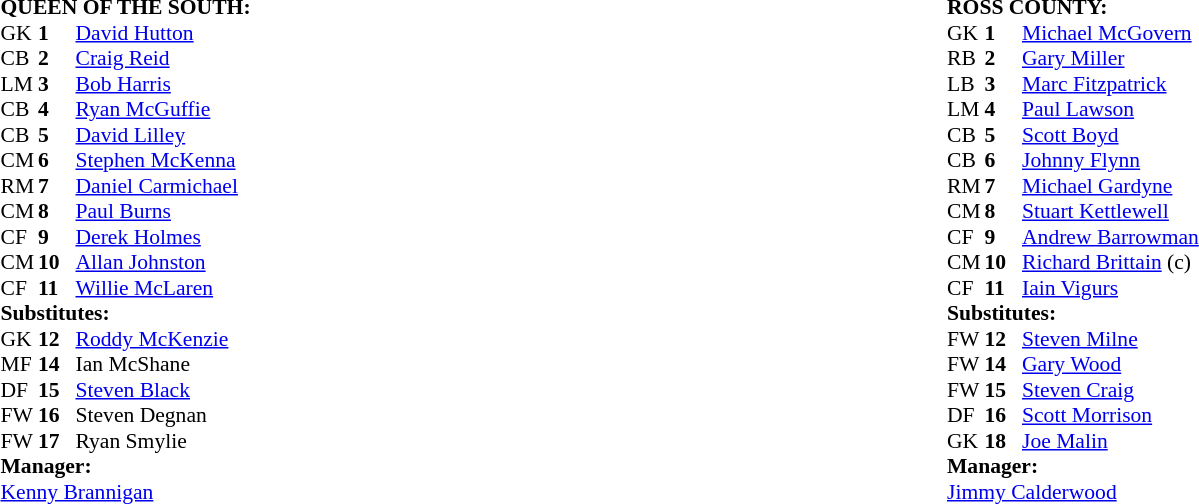<table width="100%">
<tr>
<td valign="top" width="50%"><br><table style="font-size: 90%" cellspacing="0" cellpadding="0">
<tr>
<td colspan="4"><strong>QUEEN OF THE SOUTH:</strong></td>
</tr>
<tr>
<th width="25"></th>
<th width="25"></th>
</tr>
<tr>
<td>GK</td>
<td><strong>1</strong></td>
<td> <a href='#'>David Hutton</a></td>
</tr>
<tr>
<td>CB</td>
<td><strong>2</strong></td>
<td> <a href='#'>Craig Reid</a></td>
</tr>
<tr>
<td>LM</td>
<td><strong>3</strong></td>
<td> <a href='#'>Bob Harris</a></td>
</tr>
<tr>
<td>CB</td>
<td><strong>4</strong></td>
<td> <a href='#'>Ryan McGuffie</a></td>
</tr>
<tr>
<td>CB</td>
<td><strong>5</strong></td>
<td> <a href='#'>David Lilley</a></td>
<td></td>
</tr>
<tr>
<td>CM</td>
<td><strong>6</strong></td>
<td> <a href='#'>Stephen McKenna</a></td>
<td></td>
</tr>
<tr>
<td>RM</td>
<td><strong>7</strong></td>
<td> <a href='#'>Daniel Carmichael</a></td>
<td></td>
<td></td>
</tr>
<tr>
<td>CM</td>
<td><strong>8</strong></td>
<td> <a href='#'>Paul Burns</a></td>
</tr>
<tr>
<td>CF</td>
<td><strong>9</strong></td>
<td> <a href='#'>Derek Holmes</a></td>
</tr>
<tr>
<td>CM</td>
<td><strong>10</strong></td>
<td> <a href='#'>Allan Johnston</a></td>
</tr>
<tr>
<td>CF</td>
<td><strong>11</strong></td>
<td> <a href='#'>Willie McLaren</a></td>
</tr>
<tr>
<td colspan=4><strong>Substitutes:</strong></td>
</tr>
<tr>
<td>GK</td>
<td><strong>12</strong></td>
<td> <a href='#'>Roddy McKenzie</a></td>
</tr>
<tr>
<td>MF</td>
<td><strong>14</strong></td>
<td> Ian McShane</td>
</tr>
<tr>
<td>DF</td>
<td><strong>15</strong></td>
<td> <a href='#'>Steven Black</a></td>
</tr>
<tr>
<td>FW</td>
<td><strong>16</strong></td>
<td> Steven Degnan</td>
<td></td>
<td></td>
</tr>
<tr>
<td>FW</td>
<td><strong>17</strong></td>
<td> Ryan Smylie</td>
</tr>
<tr>
<td colspan=4><strong>Manager:</strong></td>
</tr>
<tr>
<td colspan="4"> <a href='#'>Kenny Brannigan</a></td>
</tr>
</table>
</td>
<td valign="top" width="50%"><br><table style="font-size: 90%" cellspacing="0" cellpadding="0">
<tr>
<td colspan="4"><strong>ROSS COUNTY:</strong></td>
</tr>
<tr>
<th width="25"></th>
<th width="25"></th>
</tr>
<tr>
<td>GK</td>
<td><strong>1</strong></td>
<td> <a href='#'>Michael McGovern</a></td>
</tr>
<tr>
<td>RB</td>
<td><strong>2</strong></td>
<td> <a href='#'>Gary Miller</a></td>
</tr>
<tr>
<td>LB</td>
<td><strong>3</strong></td>
<td> <a href='#'>Marc Fitzpatrick</a></td>
<td></td>
</tr>
<tr>
<td>LM</td>
<td><strong>4</strong></td>
<td> <a href='#'>Paul Lawson</a></td>
<td></td>
<td></td>
</tr>
<tr>
<td>CB</td>
<td><strong>5</strong></td>
<td> <a href='#'>Scott Boyd</a></td>
</tr>
<tr>
<td>CB</td>
<td><strong>6</strong></td>
<td> <a href='#'>Johnny Flynn</a></td>
</tr>
<tr>
<td>RM</td>
<td><strong>7</strong></td>
<td> <a href='#'>Michael Gardyne</a></td>
<td></td>
<td></td>
</tr>
<tr>
<td>CM</td>
<td><strong>8</strong></td>
<td> <a href='#'>Stuart Kettlewell</a></td>
</tr>
<tr>
<td>CF</td>
<td><strong>9</strong></td>
<td> <a href='#'>Andrew Barrowman</a></td>
<td></td>
<td></td>
</tr>
<tr>
<td>CM</td>
<td><strong>10</strong></td>
<td> <a href='#'>Richard Brittain</a> (c)</td>
</tr>
<tr>
<td>CF</td>
<td><strong>11</strong></td>
<td> <a href='#'>Iain Vigurs</a></td>
</tr>
<tr>
<td colspan=4><strong>Substitutes:</strong></td>
</tr>
<tr>
<td>FW</td>
<td><strong>12</strong></td>
<td> <a href='#'>Steven Milne</a></td>
<td></td>
<td></td>
</tr>
<tr>
<td>FW</td>
<td><strong>14</strong></td>
<td> <a href='#'>Gary Wood</a></td>
<td></td>
<td></td>
</tr>
<tr>
<td>FW</td>
<td><strong>15</strong></td>
<td> <a href='#'>Steven Craig</a></td>
</tr>
<tr>
<td>DF</td>
<td><strong>16</strong></td>
<td> <a href='#'>Scott Morrison</a></td>
<td></td>
<td></td>
</tr>
<tr>
<td>GK</td>
<td><strong>18</strong></td>
<td> <a href='#'>Joe Malin</a></td>
</tr>
<tr>
<td colspan=4><strong>Manager:</strong></td>
</tr>
<tr>
<td colspan="4"> <a href='#'>Jimmy Calderwood</a></td>
</tr>
</table>
</td>
</tr>
</table>
